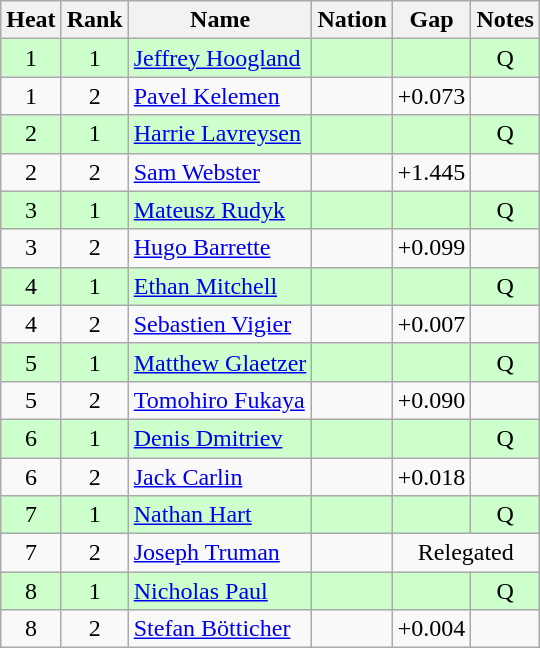<table class="wikitable sortable" style="text-align:center">
<tr>
<th>Heat</th>
<th>Rank</th>
<th>Name</th>
<th>Nation</th>
<th>Gap</th>
<th>Notes</th>
</tr>
<tr bgcolor=ccffcc>
<td>1</td>
<td>1</td>
<td align=left><a href='#'>Jeffrey Hoogland</a></td>
<td align=left></td>
<td></td>
<td>Q</td>
</tr>
<tr>
<td>1</td>
<td>2</td>
<td align=left><a href='#'>Pavel Kelemen</a></td>
<td align=left></td>
<td>+0.073</td>
<td></td>
</tr>
<tr bgcolor=ccffcc>
<td>2</td>
<td>1</td>
<td align=left><a href='#'>Harrie Lavreysen</a></td>
<td align=left></td>
<td></td>
<td>Q</td>
</tr>
<tr>
<td>2</td>
<td>2</td>
<td align=left><a href='#'>Sam Webster</a></td>
<td align=left></td>
<td>+1.445</td>
<td></td>
</tr>
<tr bgcolor=ccffcc>
<td>3</td>
<td>1</td>
<td align=left><a href='#'>Mateusz Rudyk</a></td>
<td align=left></td>
<td></td>
<td>Q</td>
</tr>
<tr>
<td>3</td>
<td>2</td>
<td align=left><a href='#'>Hugo Barrette</a></td>
<td align=left></td>
<td>+0.099</td>
<td></td>
</tr>
<tr bgcolor=ccffcc>
<td>4</td>
<td>1</td>
<td align=left><a href='#'>Ethan Mitchell</a></td>
<td align=left></td>
<td></td>
<td>Q</td>
</tr>
<tr>
<td>4</td>
<td>2</td>
<td align=left><a href='#'>Sebastien Vigier</a></td>
<td align=left></td>
<td>+0.007</td>
<td></td>
</tr>
<tr bgcolor=ccffcc>
<td>5</td>
<td>1</td>
<td align=left><a href='#'>Matthew Glaetzer</a></td>
<td align=left></td>
<td></td>
<td>Q</td>
</tr>
<tr>
<td>5</td>
<td>2</td>
<td align=left><a href='#'>Tomohiro Fukaya</a></td>
<td align=left></td>
<td>+0.090</td>
<td></td>
</tr>
<tr bgcolor=ccffcc>
<td>6</td>
<td>1</td>
<td align=left><a href='#'>Denis Dmitriev</a></td>
<td align=left></td>
<td></td>
<td>Q</td>
</tr>
<tr>
<td>6</td>
<td>2</td>
<td align=left><a href='#'>Jack Carlin</a></td>
<td align=left></td>
<td>+0.018</td>
<td></td>
</tr>
<tr bgcolor=ccffcc>
<td>7</td>
<td>1</td>
<td align=left><a href='#'>Nathan Hart</a></td>
<td align=left></td>
<td></td>
<td>Q</td>
</tr>
<tr>
<td>7</td>
<td>2</td>
<td align=left><a href='#'>Joseph Truman</a></td>
<td align=left></td>
<td colspan=2>Relegated</td>
</tr>
<tr bgcolor=ccffcc>
<td>8</td>
<td>1</td>
<td align=left><a href='#'>Nicholas Paul</a></td>
<td align=left></td>
<td></td>
<td>Q</td>
</tr>
<tr>
<td>8</td>
<td>2</td>
<td align=left><a href='#'>Stefan Bötticher</a></td>
<td align=left></td>
<td>+0.004</td>
<td></td>
</tr>
</table>
